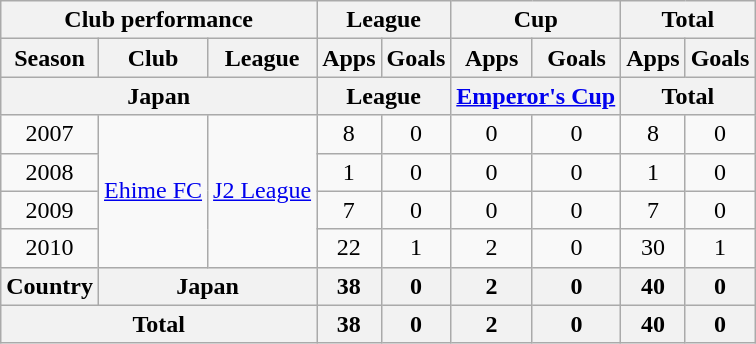<table class="wikitable" style="text-align:center;">
<tr>
<th colspan=3>Club performance</th>
<th colspan=2>League</th>
<th colspan=2>Cup</th>
<th colspan=2>Total</th>
</tr>
<tr>
<th>Season</th>
<th>Club</th>
<th>League</th>
<th>Apps</th>
<th>Goals</th>
<th>Apps</th>
<th>Goals</th>
<th>Apps</th>
<th>Goals</th>
</tr>
<tr>
<th colspan=3>Japan</th>
<th colspan=2>League</th>
<th colspan=2><a href='#'>Emperor's Cup</a></th>
<th colspan=2>Total</th>
</tr>
<tr>
<td>2007</td>
<td rowspan="4"><a href='#'>Ehime FC</a></td>
<td rowspan="4"><a href='#'>J2 League</a></td>
<td>8</td>
<td>0</td>
<td>0</td>
<td>0</td>
<td>8</td>
<td>0</td>
</tr>
<tr>
<td>2008</td>
<td>1</td>
<td>0</td>
<td>0</td>
<td>0</td>
<td>1</td>
<td>0</td>
</tr>
<tr>
<td>2009</td>
<td>7</td>
<td>0</td>
<td>0</td>
<td>0</td>
<td>7</td>
<td>0</td>
</tr>
<tr>
<td>2010</td>
<td>22</td>
<td>1</td>
<td>2</td>
<td>0</td>
<td>30</td>
<td>1</td>
</tr>
<tr>
<th rowspan=1>Country</th>
<th colspan=2>Japan</th>
<th>38</th>
<th>0</th>
<th>2</th>
<th>0</th>
<th>40</th>
<th>0</th>
</tr>
<tr>
<th colspan=3>Total</th>
<th>38</th>
<th>0</th>
<th>2</th>
<th>0</th>
<th>40</th>
<th>0</th>
</tr>
</table>
